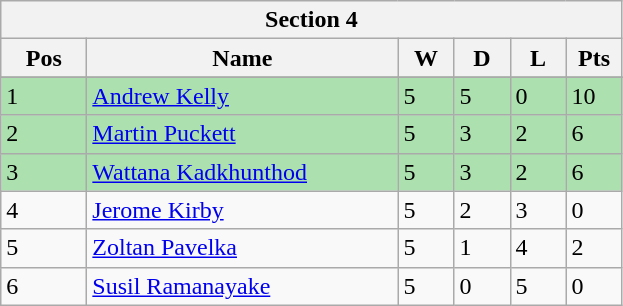<table class="wikitable">
<tr>
<th colspan="6">Section 4</th>
</tr>
<tr>
<th width=50>Pos</th>
<th width=200>Name</th>
<th width=30>W</th>
<th width=30>D</th>
<th width=30>L</th>
<th width=30>Pts</th>
</tr>
<tr>
</tr>
<tr style="background:#ACE1AF;">
<td>1</td>
<td> <a href='#'>Andrew Kelly</a></td>
<td>5</td>
<td>5</td>
<td>0</td>
<td>10</td>
</tr>
<tr style="background:#ACE1AF;">
<td>2</td>
<td> <a href='#'>Martin Puckett</a></td>
<td>5</td>
<td>3</td>
<td>2</td>
<td>6</td>
</tr>
<tr style="background:#ACE1AF;">
<td>3</td>
<td> <a href='#'>Wattana Kadkhunthod</a></td>
<td>5</td>
<td>3</td>
<td>2</td>
<td>6</td>
</tr>
<tr>
<td>4</td>
<td> <a href='#'>Jerome Kirby</a></td>
<td>5</td>
<td>2</td>
<td>3</td>
<td>0</td>
</tr>
<tr>
<td>5</td>
<td> <a href='#'>Zoltan Pavelka</a></td>
<td>5</td>
<td>1</td>
<td>4</td>
<td>2</td>
</tr>
<tr>
<td>6</td>
<td> <a href='#'>Susil Ramanayake</a></td>
<td>5</td>
<td>0</td>
<td>5</td>
<td>0</td>
</tr>
</table>
